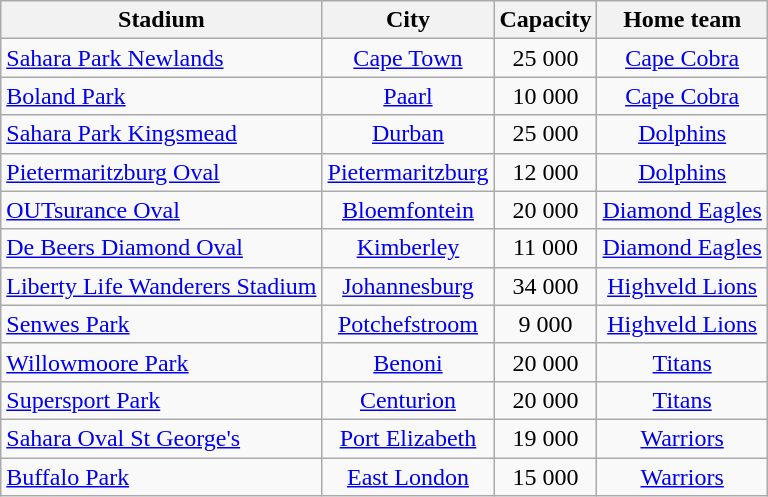<table class="wikitable" style="text-align:center;">
<tr>
<th>Stadium</th>
<th>City</th>
<th>Capacity</th>
<th>Home team</th>
</tr>
<tr>
<td style="text-align:left;"><a href='#'>Sahara Park Newlands</a></td>
<td><a href='#'>Cape Town</a></td>
<td>25 000</td>
<td><a href='#'>Cape Cobra</a></td>
</tr>
<tr>
<td style="text-align:left;"><a href='#'>Boland Park</a></td>
<td><a href='#'>Paarl</a></td>
<td>10 000</td>
<td><a href='#'>Cape Cobra</a></td>
</tr>
<tr>
<td style="text-align:left;"><a href='#'>Sahara Park Kingsmead</a></td>
<td><a href='#'>Durban</a></td>
<td>25 000</td>
<td><a href='#'>Dolphins</a></td>
</tr>
<tr>
<td style="text-align:left;"><a href='#'>Pietermaritzburg Oval</a></td>
<td><a href='#'>Pietermaritzburg</a></td>
<td>12 000</td>
<td><a href='#'>Dolphins</a></td>
</tr>
<tr>
<td style="text-align:left;"><a href='#'>OUTsurance Oval</a></td>
<td><a href='#'>Bloemfontein</a></td>
<td>20 000</td>
<td><a href='#'>Diamond Eagles</a></td>
</tr>
<tr>
<td style="text-align:left;"><a href='#'>De Beers Diamond Oval</a></td>
<td><a href='#'>Kimberley</a></td>
<td>11 000</td>
<td><a href='#'>Diamond Eagles</a></td>
</tr>
<tr>
<td style="text-align:left;"><a href='#'>Liberty Life Wanderers Stadium</a></td>
<td><a href='#'>Johannesburg</a></td>
<td>34 000</td>
<td><a href='#'>Highveld Lions</a></td>
</tr>
<tr>
<td style="text-align:left;"><a href='#'>Senwes Park</a></td>
<td><a href='#'>Potchefstroom</a></td>
<td>9 000</td>
<td><a href='#'>Highveld Lions</a></td>
</tr>
<tr>
<td style="text-align:left;"><a href='#'>Willowmoore Park</a></td>
<td><a href='#'>Benoni</a></td>
<td>20 000</td>
<td><a href='#'>Titans</a></td>
</tr>
<tr>
<td style="text-align:left;"><a href='#'>Supersport Park</a></td>
<td><a href='#'>Centurion</a></td>
<td>20 000</td>
<td><a href='#'>Titans</a></td>
</tr>
<tr>
<td style="text-align:left;"><a href='#'>Sahara Oval St George's</a></td>
<td><a href='#'>Port Elizabeth</a></td>
<td>19 000</td>
<td><a href='#'>Warriors</a></td>
</tr>
<tr>
<td style="text-align:left;"><a href='#'>Buffalo Park</a></td>
<td><a href='#'>East London</a></td>
<td>15 000</td>
<td><a href='#'>Warriors</a></td>
</tr>
</table>
